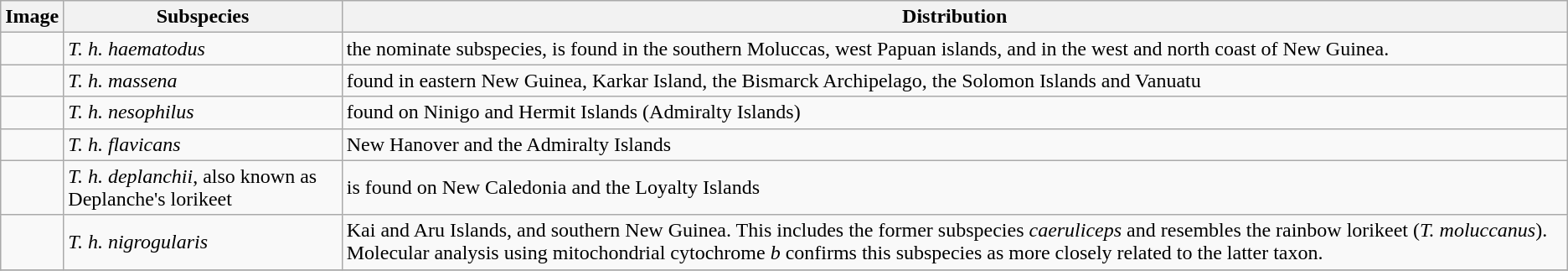<table class="wikitable">
<tr>
<th>Image</th>
<th>Subspecies</th>
<th>Distribution</th>
</tr>
<tr>
<td></td>
<td><em>T. h. haematodus</em></td>
<td>the nominate subspecies, is found in the southern Moluccas, west Papuan islands, and in the west and north coast of New Guinea.</td>
</tr>
<tr>
<td></td>
<td><em>T. h. massena</em></td>
<td>found in eastern New Guinea, Karkar Island, the Bismarck Archipelago, the Solomon Islands and Vanuatu</td>
</tr>
<tr>
<td></td>
<td><em>T. h. nesophilus</em></td>
<td>found on Ninigo and Hermit Islands (Admiralty Islands)</td>
</tr>
<tr>
<td></td>
<td><em>T. h. flavicans</em></td>
<td>New Hanover and the Admiralty Islands</td>
</tr>
<tr>
<td></td>
<td><em>T. h. deplanchii</em>, also known as Deplanche's lorikeet</td>
<td>is found on New Caledonia and the Loyalty Islands</td>
</tr>
<tr>
<td></td>
<td><em>T. h. nigrogularis</em></td>
<td>Kai and Aru Islands, and southern New Guinea. This includes the former subspecies <em>caeruliceps</em> and resembles the rainbow lorikeet (<em>T. moluccanus</em>). Molecular analysis using mitochondrial cytochrome <em>b</em> confirms this subspecies as more closely related to the latter taxon.</td>
</tr>
<tr>
</tr>
</table>
